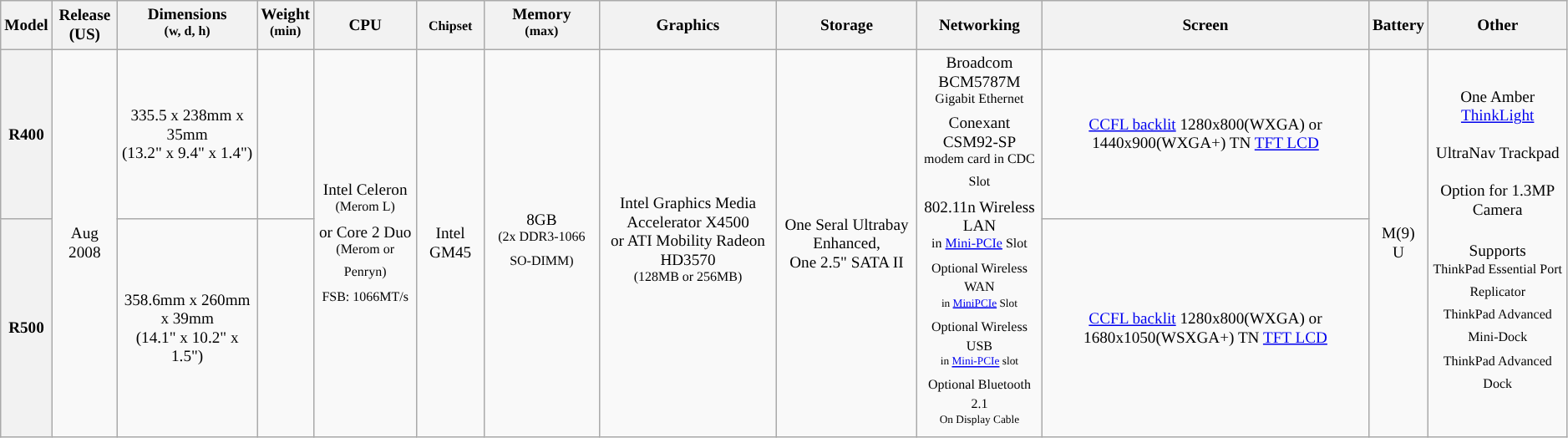<table class="wikitable" style="font-size:80%; text-align:center">
<tr>
<th>Model</th>
<th>Release<br>(US)</th>
<th>Dimensions <br><sup>(w, d, h)</sup></th>
<th>Weight <br><sup>(min)</sup></th>
<th>CPU</th>
<th><small>Chipset</small></th>
<th>Memory <br><sup>(max)</sup></th>
<th>Graphics</th>
<th>Storage</th>
<th>Networking</th>
<th>Screen</th>
<th>Battery</th>
<th>Other</th>
</tr>
<tr>
<th>R400 </th>
<td rowspan="2">Aug 2008</td>
<td>335.5 x 238mm x 35mm <br>(13.2" x 9.4" x 1.4")</td>
<td></td>
<td rowspan="2" style="background:">Intel Celeron <br><sup>(Merom L)</sup> <br>or Core 2 Duo <br><sup>(Merom or Penryn)</sup> <br><small>FSB: 1066MT/s</small></td>
<td rowspan="2">Intel GM45</td>
<td rowspan="2" style="background:">8GB <br><sup>(2x DDR3-1066 SO-DIMM)</sup></td>
<td rowspan="2" style="background:">Intel Graphics Media Accelerator X4500 <br>or ATI Mobility Radeon HD3570 <br><sup>(128MB or 256MB)</sup></td>
<td rowspan="2" style="background:">One Seral Ultrabay Enhanced, <br>One 2.5" SATA II</td>
<td rowspan="2">Broadcom BCM5787M <br><sup>Gigabit Ethernet</sup> <br>Conexant CSM92-SP <br><sup>modem card in CDC Slot</sup> <br>802.11n Wireless LAN <br><sup>in <a href='#'>Mini-PCIe</a> Slot</sup> <br><small>Optional Wireless WAN <br><sup>in <a href='#'>MiniPCIe</a> Slot</sup></small> <br><small>Optional Wireless USB <br><sup>in <a href='#'>Mini-PCIe</a> slot</sup></small> <br><small>Optional Bluetooth 2.1 <br><sup>On Display Cable</sup></small></td>
<td style="background:"><a href='#'>CCFL backlit</a> 1280x800(WXGA) or 1440x900(WXGA+) TN <a href='#'>TFT LCD</a></td>
<td rowspan="2" style="background:">M(9) <br>U</td>
<td rowspan="2">One Amber <a href='#'>ThinkLight</a> <br><br>UltraNav Trackpad <br><br>Option for 1.3MP Camera <br><br>Supports <sup><br>ThinkPad Essential Port Replicator <br>ThinkPad Advanced Mini-Dock <br>ThinkPad Advanced Dock</sup></td>
</tr>
<tr>
<th>R500 </th>
<td>358.6mm x 260mm x 39mm <br>(14.1" x 10.2" x 1.5")</td>
<td></td>
<td style="background:"><a href='#'>CCFL backlit</a> 1280x800(WXGA) or 1680x1050(WSXGA+) TN <a href='#'>TFT LCD</a></td>
</tr>
</table>
